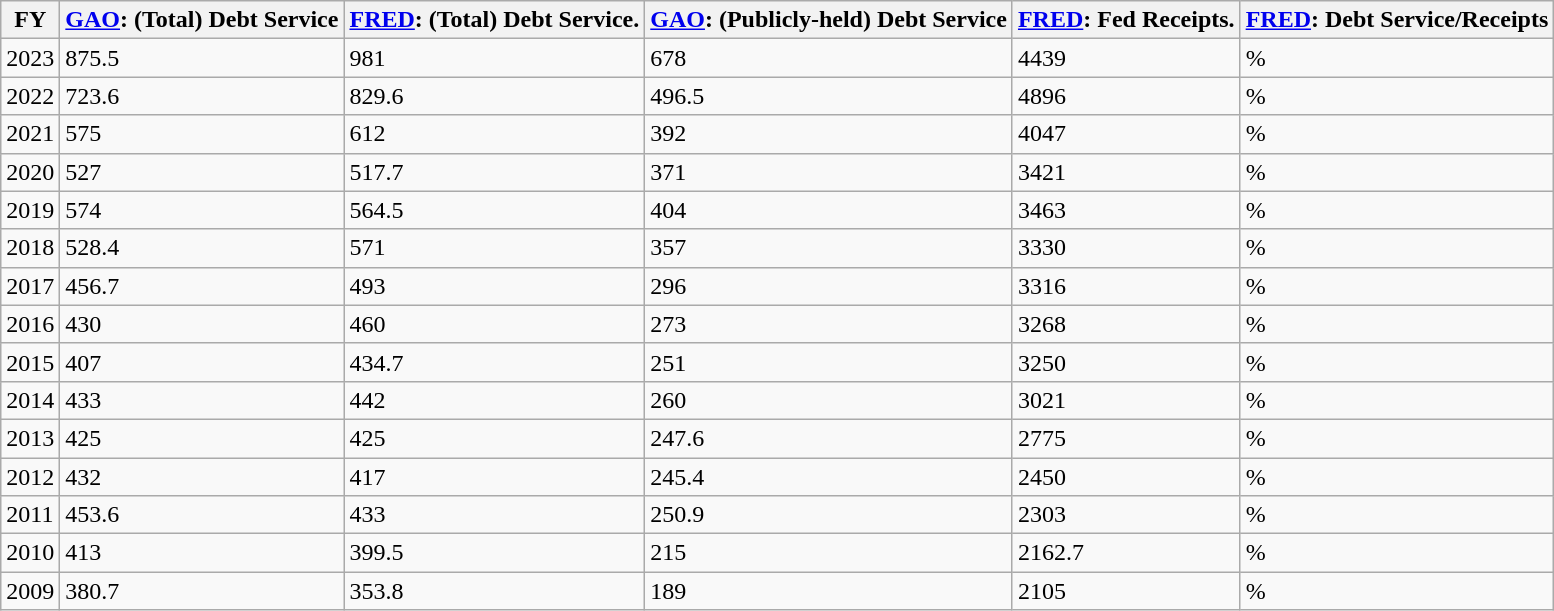<table class="wikitable sortable sticky-header">
<tr>
<th>FY</th>
<th><a href='#'>GAO</a>: (Total) Debt Service</th>
<th><a href='#'>FRED</a>: (Total) Debt Service.</th>
<th><a href='#'>GAO</a>: (Publicly-held) Debt Service</th>
<th><a href='#'>FRED</a>: Fed Receipts.</th>
<th><a href='#'>FRED</a>: Debt Service/Receipts</th>
</tr>
<tr>
<td>2023</td>
<td>875.5</td>
<td>981</td>
<td>678</td>
<td>4439</td>
<td>%</td>
</tr>
<tr>
<td>2022</td>
<td>723.6</td>
<td>829.6</td>
<td>496.5</td>
<td>4896</td>
<td>%</td>
</tr>
<tr>
<td>2021</td>
<td>575</td>
<td>612</td>
<td>392</td>
<td>4047</td>
<td>%</td>
</tr>
<tr>
<td>2020</td>
<td>527</td>
<td>517.7</td>
<td>371</td>
<td>3421</td>
<td>%</td>
</tr>
<tr>
<td>2019</td>
<td>574</td>
<td>564.5</td>
<td>404</td>
<td>3463</td>
<td>%</td>
</tr>
<tr>
<td>2018</td>
<td>528.4</td>
<td>571</td>
<td>357</td>
<td>3330</td>
<td>%</td>
</tr>
<tr>
<td>2017</td>
<td>456.7</td>
<td>493</td>
<td>296</td>
<td>3316</td>
<td>%</td>
</tr>
<tr>
<td>2016</td>
<td>430</td>
<td>460</td>
<td>273</td>
<td>3268</td>
<td>%</td>
</tr>
<tr>
<td>2015</td>
<td>407</td>
<td>434.7</td>
<td>251</td>
<td>3250</td>
<td>%</td>
</tr>
<tr>
<td>2014</td>
<td>433</td>
<td>442</td>
<td>260</td>
<td>3021</td>
<td>%</td>
</tr>
<tr>
<td>2013</td>
<td>425</td>
<td>425</td>
<td>247.6</td>
<td>2775</td>
<td>%</td>
</tr>
<tr>
<td>2012</td>
<td>432</td>
<td>417</td>
<td>245.4</td>
<td>2450</td>
<td>%</td>
</tr>
<tr>
<td>2011</td>
<td>453.6</td>
<td>433</td>
<td>250.9</td>
<td>2303</td>
<td>%</td>
</tr>
<tr>
<td>2010</td>
<td>413</td>
<td>399.5</td>
<td>215</td>
<td>2162.7</td>
<td>%</td>
</tr>
<tr>
<td>2009</td>
<td>380.7</td>
<td>353.8</td>
<td>189</td>
<td>2105</td>
<td>%</td>
</tr>
</table>
